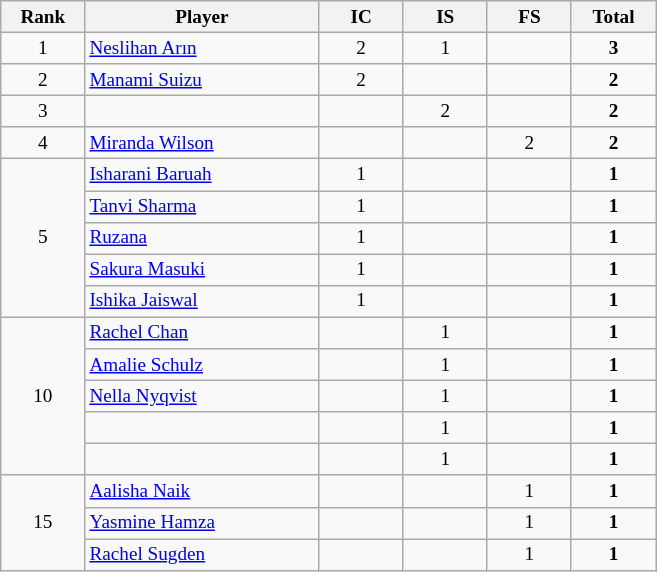<table class="wikitable" style="font-size:80%; text-align:center">
<tr>
<th width="50">Rank</th>
<th width="150">Player</th>
<th width="50">IC</th>
<th width="50">IS</th>
<th width="50">FS</th>
<th width="50">Total</th>
</tr>
<tr>
<td>1</td>
<td align="left"> <a href='#'>Neslihan Arın</a></td>
<td>2</td>
<td>1</td>
<td></td>
<td><strong>3</strong></td>
</tr>
<tr>
<td>2</td>
<td align="left"> <a href='#'>Manami Suizu</a></td>
<td>2</td>
<td></td>
<td></td>
<td><strong>2</strong></td>
</tr>
<tr>
<td>3</td>
<td align="left"></td>
<td></td>
<td>2</td>
<td></td>
<td><strong>2</strong></td>
</tr>
<tr>
<td>4</td>
<td align="left"> <a href='#'>Miranda Wilson</a></td>
<td></td>
<td></td>
<td>2</td>
<td><strong>2</strong></td>
</tr>
<tr>
<td rowspan="5">5</td>
<td align="left"> <a href='#'>Isharani Baruah</a></td>
<td>1</td>
<td></td>
<td></td>
<td><strong>1</strong></td>
</tr>
<tr>
<td align="left"> <a href='#'>Tanvi Sharma</a></td>
<td>1</td>
<td></td>
<td></td>
<td><strong>1</strong></td>
</tr>
<tr>
<td align="left"> <a href='#'>Ruzana</a></td>
<td>1</td>
<td></td>
<td></td>
<td><strong>1</strong></td>
</tr>
<tr>
<td align="left"> <a href='#'>Sakura Masuki</a></td>
<td>1</td>
<td></td>
<td></td>
<td><strong>1</strong></td>
</tr>
<tr>
<td align="left"> <a href='#'>Ishika Jaiswal</a></td>
<td>1</td>
<td></td>
<td></td>
<td><strong>1</strong></td>
</tr>
<tr>
<td rowspan="5">10</td>
<td align="left"> <a href='#'>Rachel Chan</a></td>
<td></td>
<td>1</td>
<td></td>
<td><strong>1</strong></td>
</tr>
<tr>
<td align="left"> <a href='#'>Amalie Schulz</a></td>
<td></td>
<td>1</td>
<td></td>
<td><strong>1</strong></td>
</tr>
<tr>
<td align="left"> <a href='#'>Nella Nyqvist</a></td>
<td></td>
<td>1</td>
<td></td>
<td><strong>1</strong></td>
</tr>
<tr>
<td align="left"></td>
<td></td>
<td>1</td>
<td></td>
<td><strong>1</strong></td>
</tr>
<tr>
<td align="left"></td>
<td></td>
<td>1</td>
<td></td>
<td><strong>1</strong></td>
</tr>
<tr>
<td rowspan="3">15</td>
<td align="left"> <a href='#'>Aalisha Naik</a></td>
<td></td>
<td></td>
<td>1</td>
<td><strong>1</strong></td>
</tr>
<tr>
<td align="left"> <a href='#'>Yasmine Hamza</a></td>
<td></td>
<td></td>
<td>1</td>
<td><strong>1</strong></td>
</tr>
<tr>
<td align="left"> <a href='#'>Rachel Sugden</a></td>
<td></td>
<td></td>
<td>1</td>
<td><strong>1</strong></td>
</tr>
</table>
